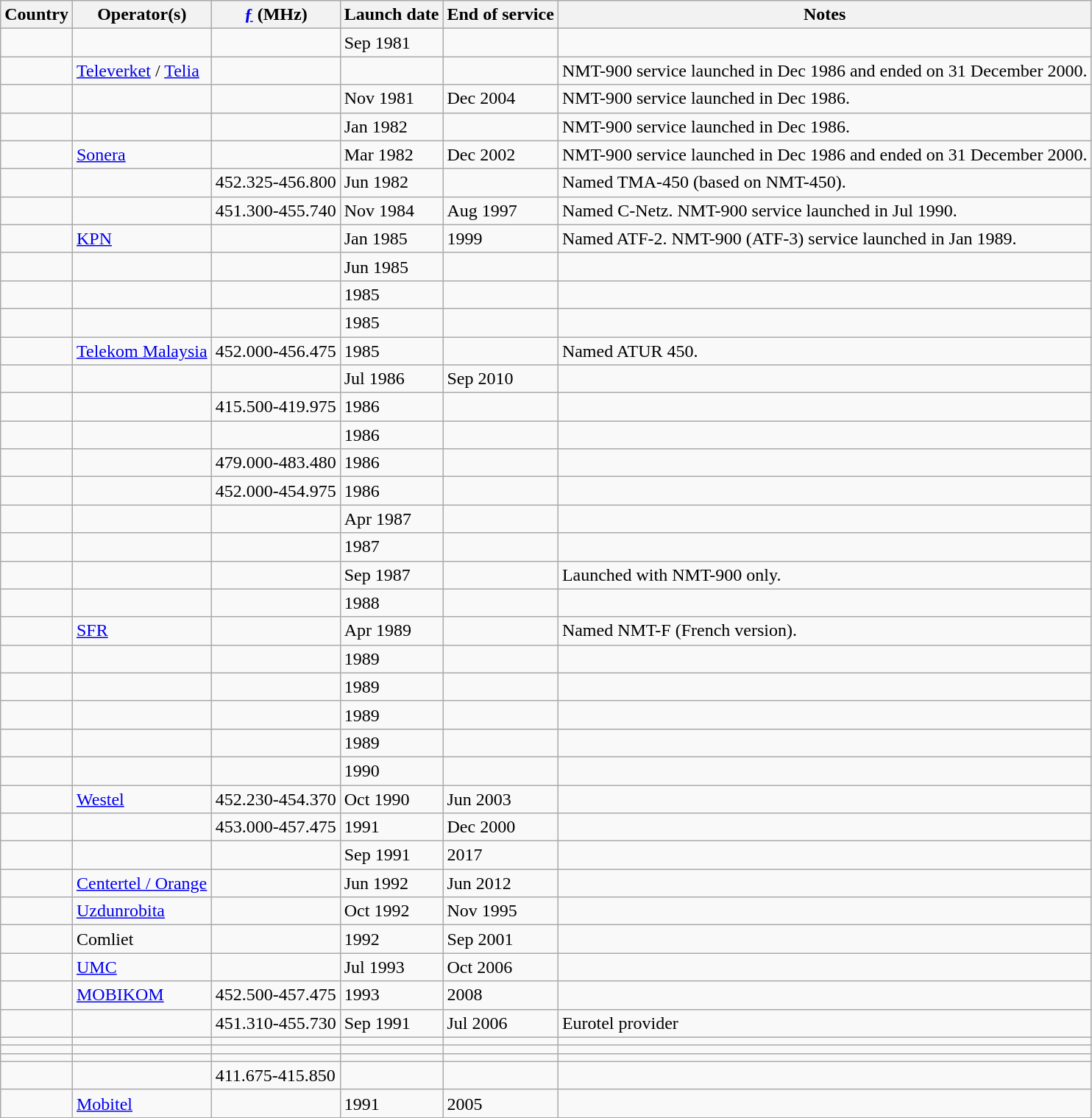<table class="wikitable">
<tr>
<th>Country</th>
<th>Operator(s)</th>
<th><a href='#'>ƒ</a> (MHz)</th>
<th>Launch date</th>
<th>End of service</th>
<th>Notes</th>
</tr>
<tr>
<td></td>
<td></td>
<td></td>
<td>Sep 1981</td>
<td></td>
<td></td>
</tr>
<tr>
<td></td>
<td><a href='#'>Televerket</a> / <a href='#'>Telia</a></td>
<td></td>
<td></td>
<td></td>
<td>NMT-900 service launched in Dec 1986 and ended on 31 December 2000.</td>
</tr>
<tr>
<td></td>
<td></td>
<td></td>
<td>Nov 1981</td>
<td>Dec 2004</td>
<td>NMT-900 service launched in Dec 1986.</td>
</tr>
<tr>
<td></td>
<td></td>
<td></td>
<td>Jan 1982</td>
<td></td>
<td>NMT-900 service launched in Dec 1986.</td>
</tr>
<tr>
<td></td>
<td><a href='#'>Sonera</a></td>
<td></td>
<td>Mar 1982</td>
<td>Dec 2002</td>
<td>NMT-900 service launched in Dec 1986 and ended on 31 December 2000.</td>
</tr>
<tr>
<td></td>
<td></td>
<td>452.325-456.800</td>
<td>Jun 1982</td>
<td></td>
<td>Named TMA-450 (based on NMT-450).</td>
</tr>
<tr>
<td></td>
<td></td>
<td>451.300-455.740</td>
<td>Nov 1984</td>
<td>Aug 1997</td>
<td>Named C-Netz. NMT-900 service launched in Jul 1990.</td>
</tr>
<tr>
<td></td>
<td><a href='#'>KPN</a></td>
<td></td>
<td>Jan 1985</td>
<td>1999</td>
<td>Named ATF-2. NMT-900 (ATF-3) service launched in Jan 1989.</td>
</tr>
<tr>
<td></td>
<td></td>
<td></td>
<td>Jun 1985</td>
<td></td>
<td></td>
</tr>
<tr>
<td></td>
<td></td>
<td></td>
<td>1985</td>
<td></td>
<td></td>
</tr>
<tr>
<td></td>
<td></td>
<td></td>
<td>1985</td>
<td></td>
<td></td>
</tr>
<tr>
<td></td>
<td><a href='#'>Telekom Malaysia</a></td>
<td>452.000-456.475</td>
<td>1985</td>
<td></td>
<td>Named ATUR 450.</td>
</tr>
<tr>
<td></td>
<td></td>
<td></td>
<td>Jul 1986</td>
<td>Sep 2010</td>
<td></td>
</tr>
<tr>
<td></td>
<td></td>
<td>415.500-419.975</td>
<td>1986</td>
<td></td>
<td></td>
</tr>
<tr>
<td></td>
<td></td>
<td></td>
<td>1986</td>
<td></td>
<td></td>
</tr>
<tr>
<td></td>
<td></td>
<td>479.000-483.480</td>
<td>1986</td>
<td></td>
<td></td>
</tr>
<tr>
<td></td>
<td></td>
<td>452.000-454.975</td>
<td>1986</td>
<td></td>
<td></td>
</tr>
<tr>
<td></td>
<td></td>
<td></td>
<td>Apr 1987</td>
<td></td>
<td></td>
</tr>
<tr>
<td></td>
<td></td>
<td></td>
<td>1987</td>
<td></td>
<td></td>
</tr>
<tr>
<td></td>
<td></td>
<td></td>
<td>Sep 1987</td>
<td></td>
<td>Launched with NMT-900 only.</td>
</tr>
<tr>
<td></td>
<td></td>
<td></td>
<td>1988</td>
<td></td>
<td></td>
</tr>
<tr>
<td></td>
<td><a href='#'>SFR</a></td>
<td></td>
<td>Apr 1989</td>
<td></td>
<td>Named NMT-F (French version).</td>
</tr>
<tr>
<td></td>
<td></td>
<td></td>
<td>1989</td>
<td></td>
<td></td>
</tr>
<tr>
<td></td>
<td></td>
<td></td>
<td>1989</td>
<td></td>
<td></td>
</tr>
<tr>
<td></td>
<td></td>
<td></td>
<td>1989</td>
<td></td>
<td></td>
</tr>
<tr>
<td></td>
<td></td>
<td></td>
<td>1989</td>
<td></td>
<td></td>
</tr>
<tr>
<td></td>
<td></td>
<td></td>
<td>1990</td>
<td></td>
<td></td>
</tr>
<tr>
<td></td>
<td><a href='#'>Westel</a></td>
<td>452.230-454.370</td>
<td>Oct 1990</td>
<td>Jun 2003</td>
<td></td>
</tr>
<tr>
<td></td>
<td></td>
<td>453.000-457.475</td>
<td>1991</td>
<td>Dec 2000</td>
<td></td>
</tr>
<tr>
<td></td>
<td></td>
<td></td>
<td>Sep 1991</td>
<td>2017</td>
<td></td>
</tr>
<tr>
<td></td>
<td><a href='#'>Centertel / Orange</a></td>
<td></td>
<td>Jun 1992</td>
<td>Jun 2012</td>
<td></td>
</tr>
<tr>
<td></td>
<td><a href='#'>Uzdunrobita</a></td>
<td></td>
<td>Oct 1992</td>
<td>Nov 1995</td>
<td></td>
</tr>
<tr>
<td></td>
<td>Comliet</td>
<td></td>
<td>1992</td>
<td>Sep 2001</td>
<td></td>
</tr>
<tr>
<td></td>
<td><a href='#'>UMC</a></td>
<td></td>
<td>Jul 1993</td>
<td>Oct 2006</td>
<td></td>
</tr>
<tr>
<td></td>
<td><a href='#'>MOBIKOM</a></td>
<td>452.500-457.475</td>
<td>1993</td>
<td>2008</td>
<td></td>
</tr>
<tr>
<td></td>
<td></td>
<td>451.310-455.730</td>
<td>Sep 1991</td>
<td>Jul 2006</td>
<td> Eurotel provider</td>
</tr>
<tr>
<td></td>
<td></td>
<td></td>
<td></td>
<td></td>
<td></td>
</tr>
<tr>
<td></td>
<td></td>
<td></td>
<td></td>
<td></td>
<td></td>
</tr>
<tr>
<td></td>
<td></td>
<td></td>
<td></td>
<td></td>
<td></td>
</tr>
<tr>
<td></td>
<td></td>
<td>411.675-415.850</td>
<td></td>
<td></td>
<td></td>
</tr>
<tr>
<td></td>
<td><a href='#'>Mobitel</a></td>
<td></td>
<td>1991</td>
<td>2005</td>
<td></td>
</tr>
</table>
